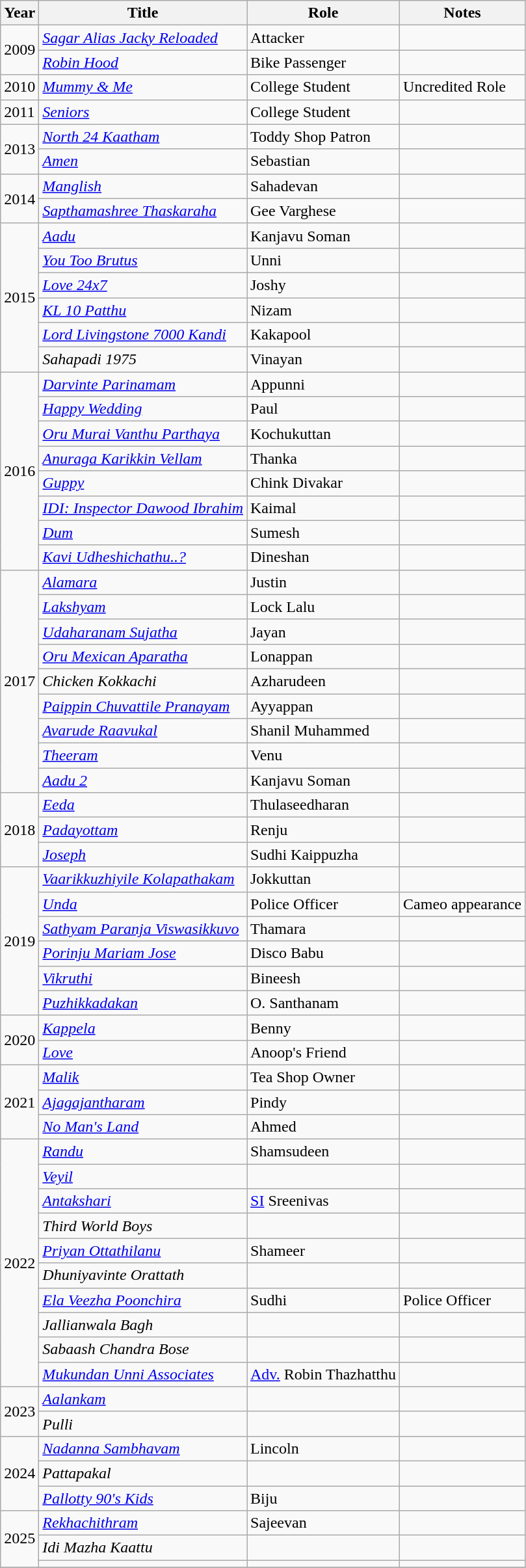<table class="wikitable sortable">
<tr>
<th>Year</th>
<th>Title</th>
<th>Role</th>
<th class="unsortable">Notes</th>
</tr>
<tr>
<td rowspan=2>2009</td>
<td><em><a href='#'>Sagar Alias Jacky Reloaded</a></em></td>
<td>Attacker</td>
<td></td>
</tr>
<tr>
<td><em><a href='#'>Robin Hood</a></em></td>
<td>Bike Passenger</td>
<td></td>
</tr>
<tr>
<td>2010</td>
<td><em><a href='#'>Mummy & Me</a></em></td>
<td>College Student</td>
<td>Uncredited Role</td>
</tr>
<tr>
<td>2011</td>
<td><em><a href='#'>Seniors</a></em></td>
<td>College Student</td>
<td></td>
</tr>
<tr>
<td rowspan=2>2013</td>
<td><em><a href='#'>North 24 Kaatham</a></em></td>
<td>Toddy Shop Patron</td>
<td></td>
</tr>
<tr>
<td><em><a href='#'>Amen</a></em></td>
<td>Sebastian</td>
<td></td>
</tr>
<tr>
<td rowspan=2>2014</td>
<td><em><a href='#'>Manglish</a></em></td>
<td>Sahadevan</td>
<td></td>
</tr>
<tr>
<td><em><a href='#'>Sapthamashree Thaskaraha</a></em></td>
<td>Gee Varghese</td>
<td></td>
</tr>
<tr>
<td rowspan=6>2015</td>
<td><em><a href='#'>Aadu</a></em></td>
<td>Kanjavu Soman</td>
<td></td>
</tr>
<tr>
<td><em><a href='#'>You Too Brutus</a></em></td>
<td>Unni</td>
<td></td>
</tr>
<tr>
<td><em><a href='#'>Love 24x7</a></em></td>
<td>Joshy</td>
<td></td>
</tr>
<tr>
<td><em><a href='#'>KL 10 Patthu</a></em></td>
<td>Nizam</td>
<td></td>
</tr>
<tr>
<td><em><a href='#'>Lord Livingstone 7000 Kandi</a></em></td>
<td>Kakapool</td>
<td></td>
</tr>
<tr>
<td><em>Sahapadi 1975</em></td>
<td>Vinayan</td>
<td></td>
</tr>
<tr>
<td rowspan=8>2016</td>
<td><em><a href='#'>Darvinte Parinamam</a></em></td>
<td>Appunni</td>
<td></td>
</tr>
<tr>
<td><em><a href='#'>Happy Wedding</a></em></td>
<td>Paul</td>
<td></td>
</tr>
<tr>
<td><em><a href='#'>Oru Murai Vanthu Parthaya</a></em></td>
<td>Kochukuttan</td>
<td></td>
</tr>
<tr>
<td><em><a href='#'>Anuraga Karikkin Vellam</a></em></td>
<td>Thanka</td>
<td></td>
</tr>
<tr>
<td><em><a href='#'>Guppy</a></em></td>
<td>Chink Divakar</td>
<td></td>
</tr>
<tr>
<td><em><a href='#'>IDI: Inspector Dawood Ibrahim</a></em></td>
<td>Kaimal</td>
<td></td>
</tr>
<tr>
<td><em><a href='#'>Dum</a></em></td>
<td>Sumesh</td>
<td></td>
</tr>
<tr>
<td><em><a href='#'>Kavi Udheshichathu..?</a></em></td>
<td>Dineshan</td>
<td></td>
</tr>
<tr>
<td rowspan=9>2017</td>
<td><em><a href='#'>Alamara</a></em></td>
<td>Justin</td>
<td></td>
</tr>
<tr>
<td><em><a href='#'>Lakshyam</a></em></td>
<td>Lock Lalu</td>
<td></td>
</tr>
<tr>
<td><em><a href='#'>Udaharanam Sujatha</a></em></td>
<td>Jayan</td>
<td></td>
</tr>
<tr>
<td><em><a href='#'>Oru Mexican Aparatha</a></em></td>
<td>Lonappan</td>
<td></td>
</tr>
<tr>
<td><em>Chicken Kokkachi</em></td>
<td>Azharudeen</td>
<td></td>
</tr>
<tr>
<td><em><a href='#'>Paippin Chuvattile Pranayam</a></em></td>
<td>Ayyappan</td>
<td></td>
</tr>
<tr>
<td><em><a href='#'>Avarude Raavukal</a></em></td>
<td>Shanil Muhammed</td>
<td></td>
</tr>
<tr>
<td><em><a href='#'>Theeram</a></em></td>
<td>Venu</td>
<td></td>
</tr>
<tr>
<td><em><a href='#'>Aadu 2</a></em></td>
<td>Kanjavu Soman</td>
<td></td>
</tr>
<tr>
<td rowspan="3">2018</td>
<td><em><a href='#'>Eeda</a></em></td>
<td>Thulaseedharan</td>
<td></td>
</tr>
<tr>
<td><em> <a href='#'>Padayottam</a></em></td>
<td>Renju</td>
<td></td>
</tr>
<tr>
<td><em><a href='#'>Joseph</a></em></td>
<td>Sudhi Kaippuzha</td>
<td></td>
</tr>
<tr>
<td rowspan=6>2019</td>
<td><em><a href='#'>Vaarikkuzhiyile Kolapathakam</a></em></td>
<td>Jokkuttan</td>
<td></td>
</tr>
<tr>
<td><em><a href='#'>Unda</a></em></td>
<td>Police Officer</td>
<td>Cameo appearance</td>
</tr>
<tr>
<td><em><a href='#'>Sathyam Paranja Viswasikkuvo</a></em></td>
<td>Thamara</td>
<td></td>
</tr>
<tr>
<td><em><a href='#'>Porinju Mariam Jose</a></em></td>
<td>Disco Babu</td>
<td></td>
</tr>
<tr>
<td><em><a href='#'>Vikruthi</a></em></td>
<td>Bineesh</td>
<td></td>
</tr>
<tr>
<td><em><a href='#'>Puzhikkadakan</a></em></td>
<td>O. Santhanam</td>
<td></td>
</tr>
<tr>
<td rowspan=2>2020</td>
<td><em><a href='#'>Kappela</a></em></td>
<td>Benny</td>
<td></td>
</tr>
<tr>
<td><em><a href='#'>Love</a></em></td>
<td>Anoop's Friend</td>
<td></td>
</tr>
<tr>
<td rowspan=3>2021</td>
<td><em><a href='#'>Malik</a></em></td>
<td>Tea Shop Owner</td>
<td></td>
</tr>
<tr>
<td><em><a href='#'>Ajagajantharam</a></em></td>
<td>Pindy</td>
<td></td>
</tr>
<tr>
<td><em><a href='#'>No Man's Land</a></em></td>
<td>Ahmed</td>
<td></td>
</tr>
<tr>
<td rowspan=10>2022</td>
<td><em><a href='#'>Randu</a></em></td>
<td>Shamsudeen</td>
<td></td>
</tr>
<tr>
<td><em><a href='#'>Veyil</a></em></td>
<td></td>
<td></td>
</tr>
<tr>
<td><em><a href='#'>Antakshari</a></em></td>
<td><a href='#'>SI</a> Sreenivas</td>
<td></td>
</tr>
<tr>
<td><em>Third World Boys</em></td>
<td></td>
<td></td>
</tr>
<tr>
<td><em><a href='#'>Priyan Ottathilanu</a></em></td>
<td>Shameer</td>
<td></td>
</tr>
<tr>
<td><em>Dhuniyavinte Orattath</em></td>
<td></td>
<td></td>
</tr>
<tr>
<td><em><a href='#'>Ela Veezha Poonchira</a></em></td>
<td>Sudhi</td>
<td>Police Officer</td>
</tr>
<tr>
<td><em>Jallianwala Bagh</em></td>
<td></td>
<td></td>
</tr>
<tr>
<td><em>Sabaash Chandra Bose</em></td>
<td></td>
<td></td>
</tr>
<tr>
<td><em><a href='#'>Mukundan Unni Associates</a></em></td>
<td><a href='#'>Adv.</a> Robin Thazhatthu</td>
<td></td>
</tr>
<tr>
<td rowspan=2>2023</td>
<td><em><a href='#'>Aalankam</a></em></td>
<td></td>
<td></td>
</tr>
<tr>
<td><em>Pulli</em></td>
<td></td>
<td></td>
</tr>
<tr>
<td rowspan=3>2024</td>
<td><em><a href='#'>Nadanna Sambhavam</a></em></td>
<td>Lincoln</td>
<td></td>
</tr>
<tr>
<td><em>Pattapakal</em></td>
<td></td>
<td></td>
</tr>
<tr>
<td><em><a href='#'>Pallotty 90's Kids</a></em></td>
<td>Biju</td>
<td></td>
</tr>
<tr>
<td rowspan=3>2025</td>
<td><em><a href='#'>Rekhachithram</a></em></td>
<td>Sajeevan</td>
<td></td>
</tr>
<tr>
<td><em>Idi Mazha Kaattu</em></td>
<td></td>
<td></td>
</tr>
<tr>
<td></td>
<td></td>
<td></td>
</tr>
<tr>
</tr>
</table>
